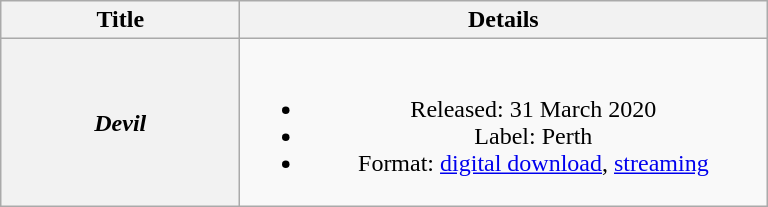<table class="wikitable plainrowheaders" style="text-align:center">
<tr>
<th scope="col" style="width:9.5em">Title</th>
<th scope="col" style="width:21.5em">Details</th>
</tr>
<tr>
<th scope="row"><em>Devil</em><br></th>
<td><br><ul><li>Released: 31 March 2020</li><li>Label: Perth</li><li>Format: <a href='#'>digital download</a>, <a href='#'>streaming</a></li></ul></td>
</tr>
</table>
